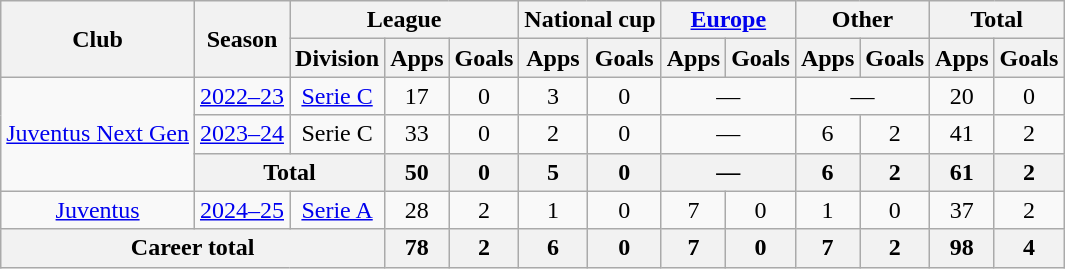<table class="wikitable" style="text-align:center">
<tr>
<th rowspan="2">Club</th>
<th rowspan="2">Season</th>
<th colspan="3">League</th>
<th colspan="2">National cup</th>
<th colspan="2"><a href='#'>Europe</a></th>
<th colspan="2">Other</th>
<th colspan="2">Total</th>
</tr>
<tr>
<th>Division</th>
<th>Apps</th>
<th>Goals</th>
<th>Apps</th>
<th>Goals</th>
<th>Apps</th>
<th>Goals</th>
<th>Apps</th>
<th>Goals</th>
<th>Apps</th>
<th>Goals</th>
</tr>
<tr>
<td rowspan="3"><a href='#'>Juventus Next Gen</a></td>
<td><a href='#'>2022–23</a></td>
<td><a href='#'>Serie C</a></td>
<td>17</td>
<td>0</td>
<td>3</td>
<td>0</td>
<td colspan="2">—</td>
<td colspan="2">—</td>
<td>20</td>
<td>0</td>
</tr>
<tr>
<td><a href='#'>2023–24</a></td>
<td>Serie C</td>
<td>33</td>
<td>0</td>
<td>2</td>
<td>0</td>
<td colspan="2">—</td>
<td>6</td>
<td>2</td>
<td>41</td>
<td>2</td>
</tr>
<tr>
<th colspan="2">Total</th>
<th>50</th>
<th>0</th>
<th>5</th>
<th>0</th>
<th colspan="2">—</th>
<th>6</th>
<th>2</th>
<th>61</th>
<th>2</th>
</tr>
<tr>
<td><a href='#'>Juventus</a></td>
<td><a href='#'>2024–25</a></td>
<td><a href='#'>Serie A</a></td>
<td>28</td>
<td>2</td>
<td>1</td>
<td>0</td>
<td>7</td>
<td>0</td>
<td>1</td>
<td>0</td>
<td>37</td>
<td>2</td>
</tr>
<tr>
<th colspan="3">Career total</th>
<th>78</th>
<th>2</th>
<th>6</th>
<th>0</th>
<th>7</th>
<th>0</th>
<th>7</th>
<th>2</th>
<th>98</th>
<th>4</th>
</tr>
</table>
